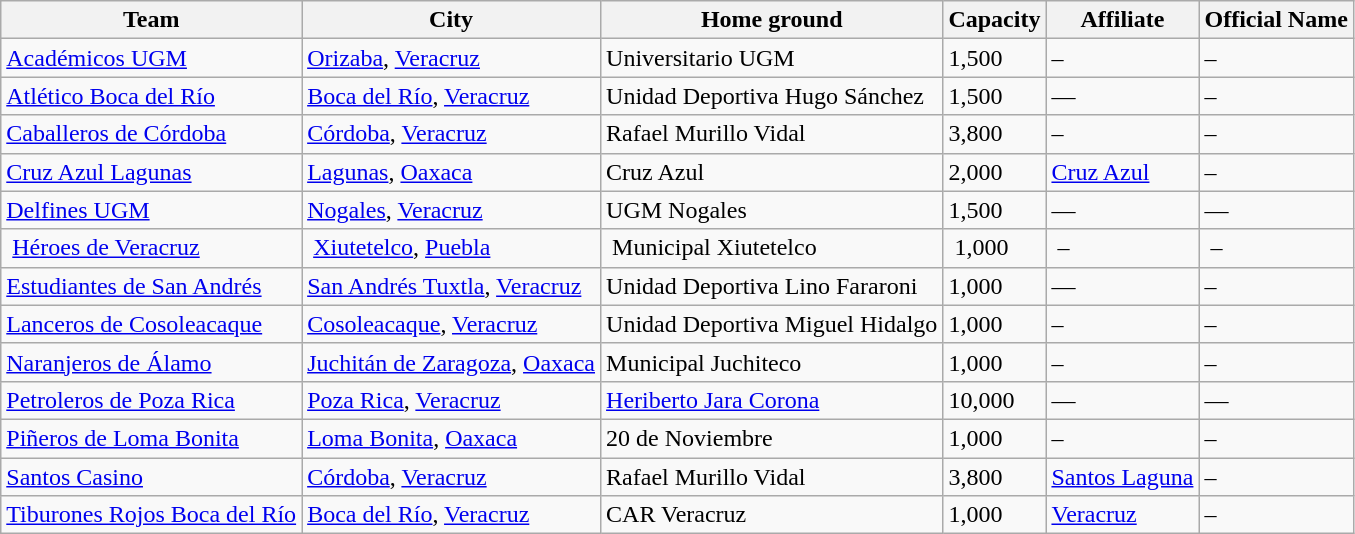<table class="wikitable sortable">
<tr>
<th>Team</th>
<th>City</th>
<th>Home ground</th>
<th>Capacity</th>
<th>Affiliate</th>
<th>Official Name</th>
</tr>
<tr>
<td><a href='#'>Académicos UGM</a></td>
<td><a href='#'>Orizaba</a>, <a href='#'>Veracruz</a></td>
<td>Universitario UGM</td>
<td>1,500</td>
<td>–</td>
<td>–</td>
</tr>
<tr>
<td><a href='#'>Atlético Boca del Río</a></td>
<td><a href='#'>Boca del Río</a>, <a href='#'>Veracruz</a></td>
<td>Unidad Deportiva Hugo Sánchez</td>
<td>1,500</td>
<td>—</td>
<td>–</td>
</tr>
<tr>
<td><a href='#'>Caballeros de Córdoba</a></td>
<td><a href='#'>Córdoba</a>, <a href='#'>Veracruz</a></td>
<td>Rafael Murillo Vidal</td>
<td>3,800</td>
<td>–</td>
<td>–</td>
</tr>
<tr>
<td><a href='#'>Cruz Azul Lagunas</a></td>
<td><a href='#'>Lagunas</a>, <a href='#'>Oaxaca</a></td>
<td>Cruz Azul</td>
<td>2,000</td>
<td><a href='#'>Cruz Azul</a></td>
<td>–</td>
</tr>
<tr>
<td><a href='#'>Delfines UGM</a></td>
<td><a href='#'>Nogales</a>, <a href='#'>Veracruz</a></td>
<td>UGM Nogales</td>
<td>1,500</td>
<td>—</td>
<td>—</td>
</tr>
<tr>
<td> <a href='#'>Héroes de Veracruz</a> </td>
<td> <a href='#'>Xiutetelco</a>, <a href='#'>Puebla</a> </td>
<td> Municipal Xiutetelco </td>
<td> 1,000</td>
<td> – </td>
<td> –</td>
</tr>
<tr>
<td><a href='#'>Estudiantes de San Andrés</a></td>
<td><a href='#'>San Andrés Tuxtla</a>, <a href='#'>Veracruz</a></td>
<td>Unidad Deportiva Lino Fararoni</td>
<td>1,000</td>
<td>—</td>
<td>–</td>
</tr>
<tr>
<td><a href='#'>Lanceros de Cosoleacaque</a></td>
<td><a href='#'>Cosoleacaque</a>, <a href='#'>Veracruz</a></td>
<td>Unidad Deportiva Miguel Hidalgo</td>
<td>1,000</td>
<td>–</td>
<td>–</td>
</tr>
<tr>
<td><a href='#'>Naranjeros de Álamo</a></td>
<td><a href='#'>Juchitán de Zaragoza</a>, <a href='#'>Oaxaca</a></td>
<td>Municipal Juchiteco</td>
<td>1,000</td>
<td>–</td>
<td>–</td>
</tr>
<tr>
<td><a href='#'>Petroleros de Poza Rica</a></td>
<td><a href='#'>Poza Rica</a>, <a href='#'>Veracruz</a></td>
<td><a href='#'>Heriberto Jara Corona</a></td>
<td>10,000</td>
<td>—</td>
<td>—</td>
</tr>
<tr>
<td><a href='#'>Piñeros de Loma Bonita</a></td>
<td><a href='#'>Loma Bonita</a>, <a href='#'>Oaxaca</a></td>
<td>20 de Noviembre</td>
<td>1,000</td>
<td>–</td>
<td>–</td>
</tr>
<tr>
<td><a href='#'>Santos Casino</a></td>
<td><a href='#'>Córdoba</a>, <a href='#'>Veracruz</a></td>
<td>Rafael Murillo Vidal</td>
<td>3,800</td>
<td><a href='#'>Santos Laguna</a></td>
<td>–</td>
</tr>
<tr>
<td><a href='#'>Tiburones Rojos Boca del Río</a></td>
<td><a href='#'>Boca del Río</a>, <a href='#'>Veracruz</a></td>
<td>CAR Veracruz</td>
<td>1,000</td>
<td><a href='#'>Veracruz</a></td>
<td>–</td>
</tr>
</table>
